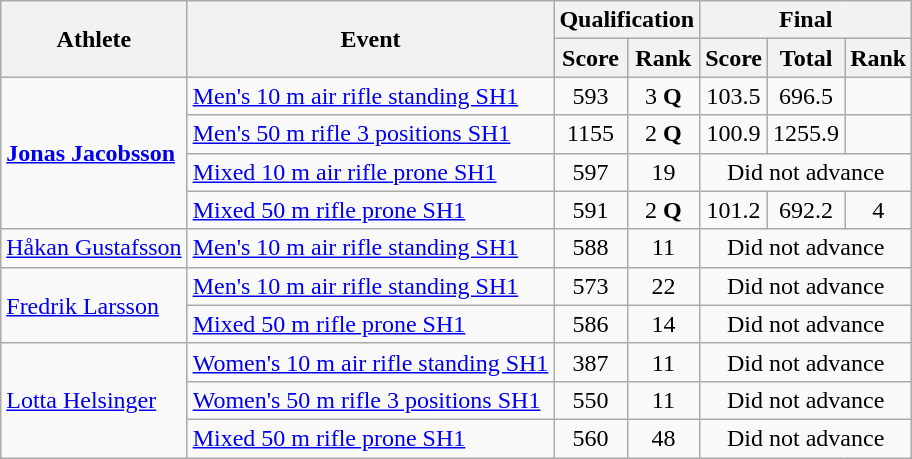<table class="wikitable">
<tr>
<th rowspan="2">Athlete</th>
<th rowspan="2">Event</th>
<th colspan="2">Qualification</th>
<th colspan="3">Final</th>
</tr>
<tr>
<th>Score</th>
<th>Rank</th>
<th>Score</th>
<th>Total</th>
<th>Rank</th>
</tr>
<tr>
<td rowspan=4><strong><a href='#'>Jonas Jacobsson</a></strong></td>
<td><a href='#'>Men's 10 m air rifle standing SH1</a></td>
<td align=center>593</td>
<td align=center>3 <strong>Q</strong></td>
<td align=center>103.5</td>
<td align=center>696.5</td>
<td align=center></td>
</tr>
<tr>
<td><a href='#'>Men's 50 m rifle 3 positions SH1</a></td>
<td align=center>1155</td>
<td align=center>2 <strong>Q</strong></td>
<td align=center>100.9</td>
<td align=center>1255.9</td>
<td align=center></td>
</tr>
<tr>
<td><a href='#'>Mixed 10 m air rifle prone SH1</a></td>
<td align=center>597</td>
<td align=center>19</td>
<td align=center colspan=3>Did not advance</td>
</tr>
<tr>
<td><a href='#'>Mixed 50 m rifle prone SH1</a></td>
<td align=center>591</td>
<td align=center>2 <strong>Q</strong></td>
<td align=center>101.2</td>
<td align=center>692.2</td>
<td align=center>4</td>
</tr>
<tr>
<td><a href='#'>Håkan Gustafsson</a></td>
<td><a href='#'>Men's 10 m air rifle standing SH1</a></td>
<td align=center>588</td>
<td align=center>11</td>
<td align=center colspan=3>Did not advance</td>
</tr>
<tr>
<td rowspan=2><a href='#'>Fredrik Larsson</a></td>
<td><a href='#'>Men's 10 m air rifle standing SH1</a></td>
<td align=center>573</td>
<td align=center>22</td>
<td align=center colspan=3>Did not advance</td>
</tr>
<tr>
<td><a href='#'>Mixed 50 m rifle prone SH1</a></td>
<td align=center>586</td>
<td align=center>14</td>
<td align=center colspan=3>Did not advance</td>
</tr>
<tr>
<td rowspan=3><a href='#'>Lotta Helsinger</a></td>
<td><a href='#'>Women's 10 m air rifle standing SH1</a></td>
<td align=center>387</td>
<td align=center>11</td>
<td align=center colspan=3>Did not advance</td>
</tr>
<tr>
<td><a href='#'>Women's 50 m rifle 3 positions SH1</a></td>
<td align=center>550</td>
<td align=center>11</td>
<td align=center colspan=3>Did not advance</td>
</tr>
<tr>
<td><a href='#'>Mixed 50 m rifle prone SH1</a></td>
<td align=center>560</td>
<td align=center>48</td>
<td align=center colspan=3>Did not advance</td>
</tr>
</table>
